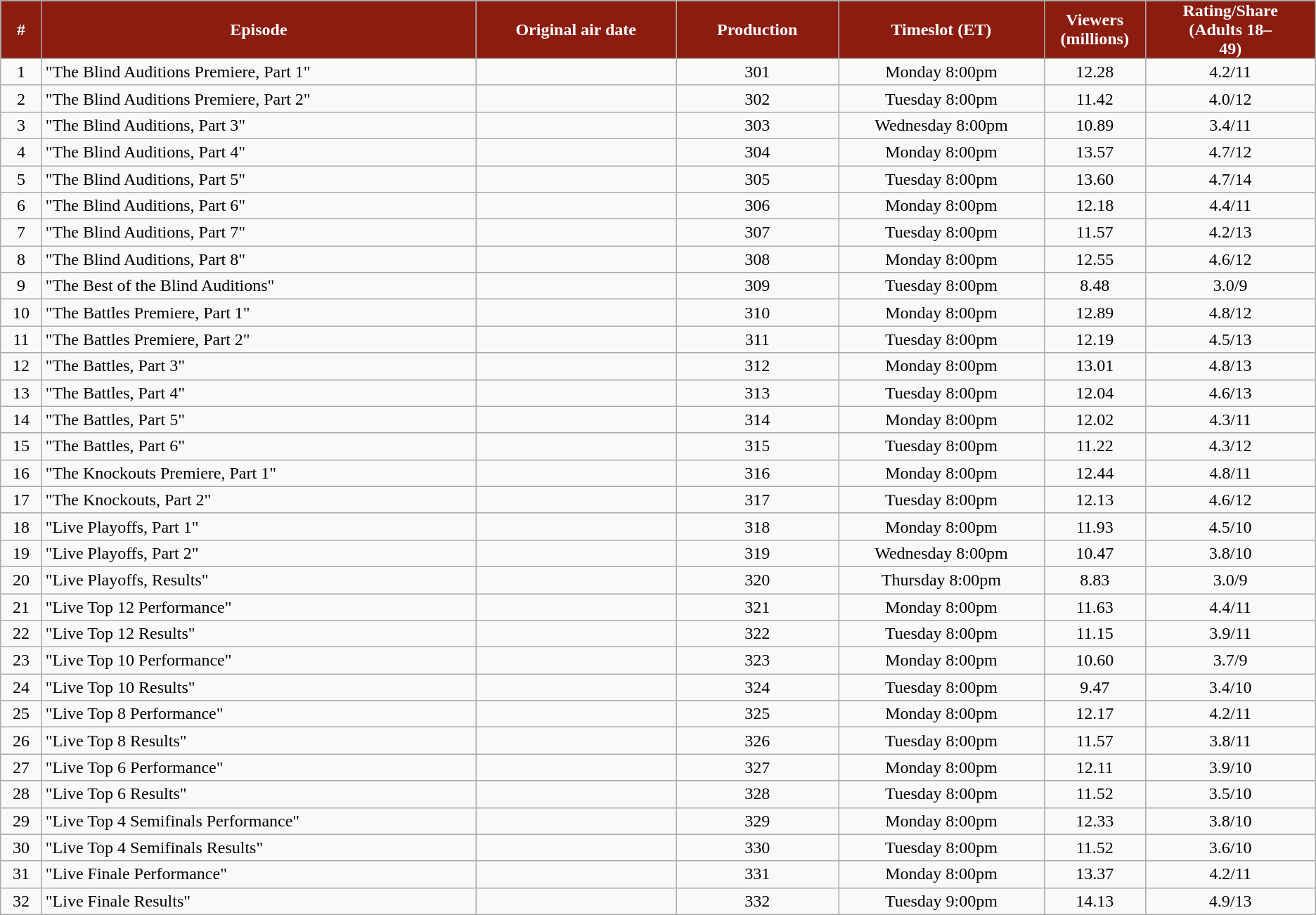<table style="text-align:center;" class="wikitable">
<tr>
<th style="padding:0 15px; background:#8b1c10; color:#ffffff;">#</th>
<th style="width:45%; background:#8b1c10; color:#ffffff;">Episode</th>
<th style="width:20%; background:#8b1c10; color:#ffffff;">Original air date</th>
<th style="width:15%; background:#8b1c10; color:#ffffff;">Production</th>
<th style="width:20%; background:#8b1c10; color:#ffffff;">Timeslot (ET)</th>
<th style="padding:0 15px; background:#8b1c10; color:#ffffff;">Viewers<br>(millions)</th>
<th style="padding:0 35px; background:#8b1c10; color:#ffffff;">Rating/Share<br>(Adults 18–49)</th>
</tr>
<tr>
<td>1</td>
<td style="text-align:left">"The Blind Auditions Premiere, Part 1"</td>
<td></td>
<td>301</td>
<td>Monday 8:00pm</td>
<td>12.28</td>
<td>4.2/11</td>
</tr>
<tr>
<td>2</td>
<td style="text-align:left">"The Blind Auditions Premiere, Part 2"</td>
<td></td>
<td>302</td>
<td>Tuesday 8:00pm</td>
<td>11.42</td>
<td>4.0/12</td>
</tr>
<tr>
<td>3</td>
<td style="text-align:left">"The Blind Auditions, Part 3"</td>
<td></td>
<td>303</td>
<td>Wednesday 8:00pm</td>
<td>10.89</td>
<td>3.4/11</td>
</tr>
<tr>
<td>4</td>
<td style="text-align:left">"The Blind Auditions, Part 4"</td>
<td></td>
<td>304</td>
<td>Monday 8:00pm</td>
<td>13.57</td>
<td>4.7/12</td>
</tr>
<tr>
<td>5</td>
<td style="text-align:left">"The Blind Auditions, Part 5"</td>
<td></td>
<td>305</td>
<td>Tuesday 8:00pm</td>
<td>13.60</td>
<td>4.7/14</td>
</tr>
<tr>
<td>6</td>
<td style="text-align:left">"The Blind Auditions, Part 6"</td>
<td></td>
<td>306</td>
<td>Monday 8:00pm</td>
<td>12.18</td>
<td>4.4/11</td>
</tr>
<tr>
<td>7</td>
<td style="text-align:left">"The Blind Auditions, Part 7"</td>
<td></td>
<td>307</td>
<td>Tuesday 8:00pm</td>
<td>11.57</td>
<td>4.2/13</td>
</tr>
<tr>
<td>8</td>
<td style="text-align:left">"The Blind Auditions, Part 8"</td>
<td></td>
<td>308</td>
<td>Monday 8:00pm</td>
<td>12.55</td>
<td>4.6/12</td>
</tr>
<tr>
<td>9</td>
<td style="text-align:left">"The Best of the Blind Auditions"</td>
<td></td>
<td>309</td>
<td>Tuesday 8:00pm</td>
<td>8.48</td>
<td>3.0/9</td>
</tr>
<tr>
<td>10</td>
<td style="text-align:left">"The Battles Premiere, Part 1"</td>
<td></td>
<td>310</td>
<td>Monday 8:00pm</td>
<td>12.89</td>
<td>4.8/12</td>
</tr>
<tr>
<td>11</td>
<td style="text-align:left">"The Battles Premiere, Part 2"</td>
<td></td>
<td>311</td>
<td>Tuesday 8:00pm</td>
<td>12.19</td>
<td>4.5/13</td>
</tr>
<tr>
<td>12</td>
<td style="text-align:left">"The Battles, Part 3"</td>
<td></td>
<td>312</td>
<td>Monday 8:00pm</td>
<td>13.01</td>
<td>4.8/13</td>
</tr>
<tr>
<td>13</td>
<td style="text-align:left">"The Battles, Part 4"</td>
<td></td>
<td>313</td>
<td>Tuesday 8:00pm</td>
<td>12.04</td>
<td>4.6/13</td>
</tr>
<tr>
<td>14</td>
<td style="text-align:left">"The Battles, Part 5"</td>
<td></td>
<td>314</td>
<td>Monday 8:00pm</td>
<td>12.02</td>
<td>4.3/11</td>
</tr>
<tr>
<td>15</td>
<td style="text-align:left">"The Battles, Part 6"</td>
<td></td>
<td>315</td>
<td>Tuesday 8:00pm</td>
<td>11.22</td>
<td>4.3/12</td>
</tr>
<tr>
<td>16</td>
<td style="text-align:left">"The Knockouts Premiere, Part 1"</td>
<td></td>
<td>316</td>
<td>Monday 8:00pm</td>
<td>12.44</td>
<td>4.8/11</td>
</tr>
<tr>
<td>17</td>
<td style="text-align:left">"The Knockouts, Part 2"</td>
<td></td>
<td>317</td>
<td>Tuesday 8:00pm</td>
<td>12.13</td>
<td>4.6/12</td>
</tr>
<tr>
<td>18</td>
<td style="text-align:left">"Live Playoffs, Part 1"</td>
<td></td>
<td>318</td>
<td>Monday 8:00pm</td>
<td>11.93</td>
<td>4.5/10</td>
</tr>
<tr>
<td>19</td>
<td style="text-align:left">"Live Playoffs, Part 2"</td>
<td></td>
<td>319</td>
<td>Wednesday 8:00pm</td>
<td>10.47</td>
<td>3.8/10</td>
</tr>
<tr>
<td>20</td>
<td style="text-align:left">"Live Playoffs, Results"</td>
<td></td>
<td>320</td>
<td>Thursday 8:00pm</td>
<td>8.83</td>
<td>3.0/9</td>
</tr>
<tr>
<td>21</td>
<td style="text-align:left">"Live Top 12 Performance"</td>
<td></td>
<td>321</td>
<td>Monday 8:00pm</td>
<td>11.63</td>
<td>4.4/11</td>
</tr>
<tr>
<td>22</td>
<td style="text-align:left">"Live Top 12 Results"</td>
<td></td>
<td>322</td>
<td>Tuesday 8:00pm</td>
<td>11.15</td>
<td>3.9/11</td>
</tr>
<tr>
<td>23</td>
<td style="text-align:left">"Live Top 10 Performance"</td>
<td></td>
<td>323</td>
<td>Monday 8:00pm</td>
<td>10.60</td>
<td>3.7/9</td>
</tr>
<tr>
<td>24</td>
<td style="text-align:left">"Live Top 10 Results"</td>
<td></td>
<td>324</td>
<td>Tuesday 8:00pm</td>
<td>9.47</td>
<td>3.4/10</td>
</tr>
<tr>
<td>25</td>
<td style="text-align:left">"Live Top 8 Performance"</td>
<td></td>
<td>325</td>
<td>Monday 8:00pm</td>
<td>12.17</td>
<td>4.2/11</td>
</tr>
<tr>
<td>26</td>
<td style="text-align:left">"Live Top 8 Results"</td>
<td></td>
<td>326</td>
<td>Tuesday 8:00pm</td>
<td>11.57</td>
<td>3.8/11</td>
</tr>
<tr>
<td>27</td>
<td style="Text-align:left">"Live Top 6 Performance"</td>
<td></td>
<td>327</td>
<td>Monday 8:00pm</td>
<td>12.11</td>
<td>3.9/10</td>
</tr>
<tr>
<td>28</td>
<td style="Text-align:left">"Live Top 6 Results"</td>
<td></td>
<td>328</td>
<td>Tuesday 8:00pm</td>
<td>11.52</td>
<td>3.5/10</td>
</tr>
<tr>
<td>29</td>
<td style="Text-align:left">"Live Top 4 Semifinals Performance"</td>
<td></td>
<td>329</td>
<td>Monday 8:00pm</td>
<td>12.33</td>
<td>3.8/10</td>
</tr>
<tr>
<td>30</td>
<td style="Text-align:left">"Live Top 4 Semifinals Results"</td>
<td></td>
<td>330</td>
<td>Tuesday 8:00pm</td>
<td>11.52</td>
<td>3.6/10</td>
</tr>
<tr>
<td>31</td>
<td style="Text-align:left">"Live Finale Performance"</td>
<td></td>
<td>331</td>
<td>Monday 8:00pm</td>
<td>13.37</td>
<td>4.2/11</td>
</tr>
<tr>
<td>32</td>
<td style="Text-align:left">"Live Finale Results"</td>
<td></td>
<td>332</td>
<td>Tuesday 9:00pm</td>
<td>14.13</td>
<td>4.9/13</td>
</tr>
</table>
